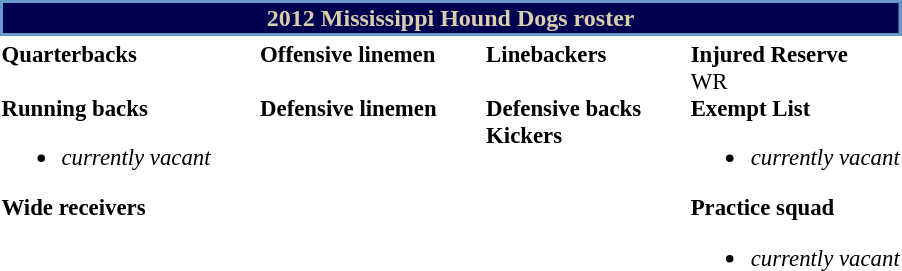<table class="toccolours" style="text-align: left;">
<tr>
<th colspan="7" style="text-align:center; background:#000050; color: #DBCEAC; border:2px solid #6699CC;">2012 Mississippi Hound Dogs roster</th>
</tr>
<tr>
<td style="font-size: 95%;vertical-align:top;"><strong>Quarterbacks</strong><br>

<br><strong>Running backs</strong><ul><li><em>currently vacant</em></li></ul><strong>Wide receivers</strong>




</td>
<td style="width: 25px;"></td>
<td style="font-size: 95%;vertical-align:top;"><strong>Offensive linemen</strong><br><br><strong>Defensive linemen</strong>
</td>
<td style="width: 25px;"></td>
<td style="font-size: 95%;vertical-align:top;"><strong>Linebackers</strong><br>
<br><strong>Defensive backs</strong>


<br><strong>Kickers</strong>
</td>
<td style="width: 25px;"></td>
<td style="font-size: 95%;vertical-align:top;"><strong>Injured Reserve</strong><br> WR<br><strong>Exempt List</strong><ul><li><em>currently vacant</em></li></ul><strong>Practice squad</strong><ul><li><em>currently vacant</em></li></ul></td>
</tr>
<tr>
</tr>
</table>
